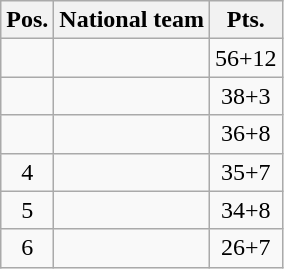<table class=wikitable>
<tr>
<th>Pos.</th>
<th>National team</th>
<th>Pts.</th>
</tr>
<tr align=center>
<td></td>
<td align=left></td>
<td>56+12</td>
</tr>
<tr align=center>
<td></td>
<td align=left></td>
<td>38+3</td>
</tr>
<tr align=center>
<td></td>
<td align=left></td>
<td>36+8</td>
</tr>
<tr align=center>
<td>4</td>
<td align=left></td>
<td>35+7</td>
</tr>
<tr align=center>
<td>5</td>
<td align=left></td>
<td>34+8</td>
</tr>
<tr align=center>
<td>6</td>
<td align=left></td>
<td>26+7</td>
</tr>
</table>
